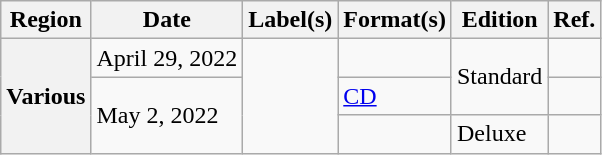<table class="wikitable plainrowheaders">
<tr>
<th scope="col">Region</th>
<th scope="col">Date</th>
<th scope="col">Label(s)</th>
<th scope="col">Format(s)</th>
<th scope="col">Edition</th>
<th scope="col">Ref.</th>
</tr>
<tr>
<th scope="row" rowspan="3">Various</th>
<td>April 29, 2022</td>
<td rowspan="3"></td>
<td></td>
<td rowspan="2">Standard</td>
<td style="text-align: center"></td>
</tr>
<tr>
<td rowspan="2">May 2, 2022</td>
<td><a href='#'>CD</a></td>
<td style="text-align: center"></td>
</tr>
<tr>
<td></td>
<td>Deluxe</td>
<td style="text-align: center"></td>
</tr>
</table>
